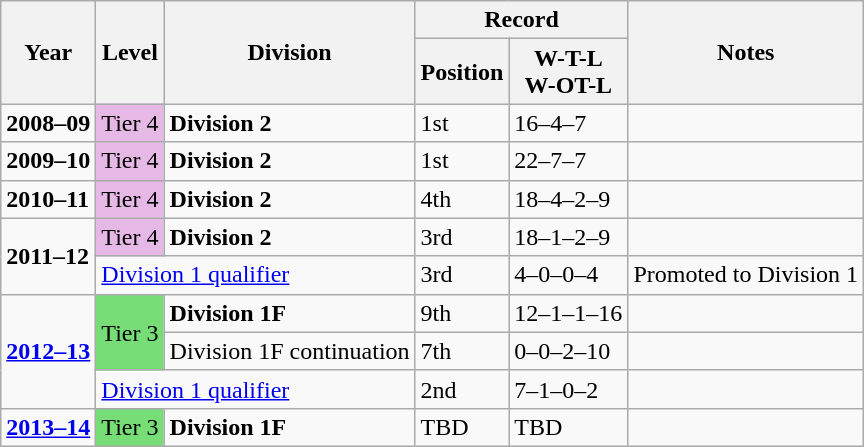<table class="wikitable">
<tr>
<th rowspan="2">Year</th>
<th rowspan="2">Level</th>
<th rowspan="2">Division</th>
<th colspan="2">Record</th>
<th rowspan="2">Notes</th>
</tr>
<tr>
<th>Position</th>
<th>W-T-L<br>W-OT-L</th>
</tr>
<tr>
<td><strong>2008–09</strong></td>
<td style="background:#E6B8E6;">Tier 4</td>
<td><strong>Division 2</strong></td>
<td>1st</td>
<td>16–4–7</td>
<td></td>
</tr>
<tr>
<td><strong>2009–10</strong></td>
<td style="background:#E6B8E6;">Tier 4</td>
<td><strong>Division 2</strong></td>
<td>1st</td>
<td>22–7–7</td>
<td></td>
</tr>
<tr>
<td><strong>2010–11</strong></td>
<td style="background:#E6B8E6;">Tier 4</td>
<td><strong>Division 2</strong></td>
<td>4th</td>
<td>18–4–2–9</td>
<td></td>
</tr>
<tr>
<td rowspan=2><strong>2011–12</strong></td>
<td style="background:#E6B8E6;">Tier 4</td>
<td><strong>Division 2</strong></td>
<td>3rd</td>
<td>18–1–2–9</td>
<td></td>
</tr>
<tr>
<td colspan=2><a href='#'>Division 1 qualifier</a></td>
<td>3rd</td>
<td>4–0–0–4</td>
<td> Promoted to Division 1</td>
</tr>
<tr>
<td rowspan=3><strong><a href='#'>2012–13</a></strong></td>
<td rowspan=2 style="background:#77DD77;">Tier 3</td>
<td><strong>Division 1F</strong></td>
<td>9th</td>
<td>12–1–1–16</td>
<td></td>
</tr>
<tr>
<td>Division 1F continuation</td>
<td>7th</td>
<td>0–0–2–10</td>
<td></td>
</tr>
<tr>
<td colspan=2><a href='#'>Division 1 qualifier</a></td>
<td>2nd</td>
<td>7–1–0–2</td>
<td></td>
</tr>
<tr>
<td><strong><a href='#'>2013–14</a></strong></td>
<td style="background:#77DD77;">Tier 3</td>
<td><strong>Division 1F</strong></td>
<td>TBD</td>
<td>TBD</td>
<td></td>
</tr>
</table>
